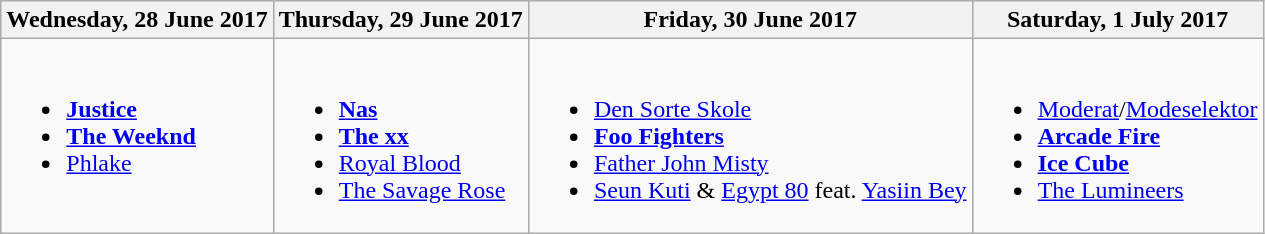<table class="wikitable">
<tr>
<th>Wednesday, 28 June 2017</th>
<th>Thursday, 29 June 2017</th>
<th>Friday, 30 June 2017</th>
<th>Saturday, 1 July 2017</th>
</tr>
<tr valign="top">
<td><br><ul><li><strong><a href='#'>Justice</a></strong></li><li><strong><a href='#'>The Weeknd</a></strong></li><li><a href='#'>Phlake</a></li></ul></td>
<td><br><ul><li><strong><a href='#'>Nas</a></strong></li><li><strong><a href='#'>The xx</a></strong></li><li><a href='#'>Royal Blood</a></li><li><a href='#'>The Savage Rose</a></li></ul></td>
<td><br><ul><li><a href='#'>Den Sorte Skole</a></li><li><strong><a href='#'>Foo Fighters</a></strong></li><li><a href='#'>Father John Misty</a></li><li><a href='#'>Seun Kuti</a> & <a href='#'>Egypt 80</a> feat. <a href='#'>Yasiin Bey</a></li></ul></td>
<td><br><ul><li><a href='#'>Moderat</a>/<a href='#'>Modeselektor</a></li><li><strong><a href='#'>Arcade Fire</a></strong></li><li><strong><a href='#'>Ice Cube</a></strong></li><li><a href='#'>The Lumineers</a></li></ul></td>
</tr>
</table>
